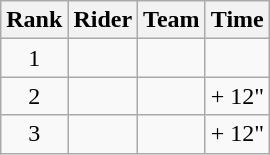<table class="wikitable">
<tr>
<th scope="col">Rank</th>
<th scope="col">Rider</th>
<th scope="col">Team</th>
<th scope="col">Time</th>
</tr>
<tr>
<td style="text-align:center;">1</td>
<td></td>
<td></td>
<td style="text-align:right;"></td>
</tr>
<tr>
<td style="text-align:center;">2</td>
<td></td>
<td></td>
<td style="text-align:right;">+ 12"</td>
</tr>
<tr>
<td style="text-align:center;">3</td>
<td></td>
<td></td>
<td style="text-align:right;">+ 12"</td>
</tr>
</table>
